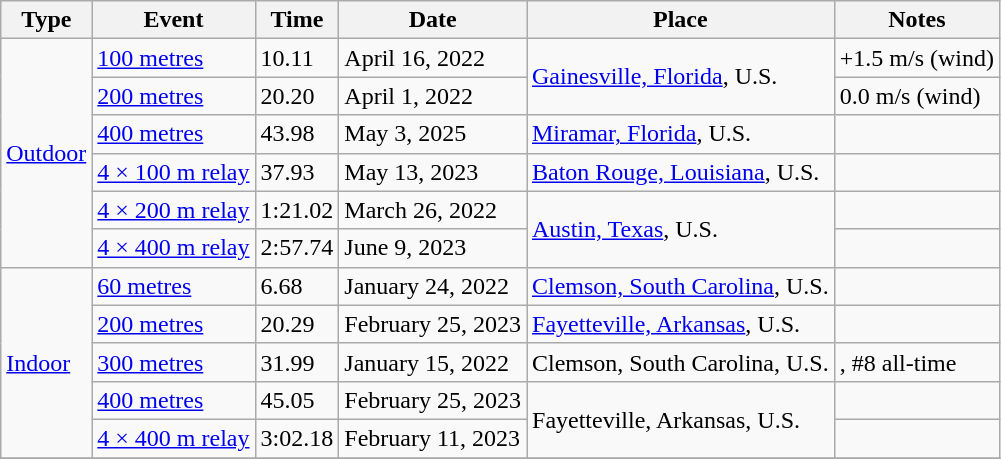<table class="wikitable">
<tr>
<th>Type</th>
<th>Event</th>
<th>Time</th>
<th>Date</th>
<th>Place</th>
<th>Notes</th>
</tr>
<tr>
<td rowspan=6><a href='#'>Outdoor</a></td>
<td><a href='#'>100 metres</a></td>
<td>10.11</td>
<td>April 16, 2022</td>
<td rowspan="2"><a href='#'>Gainesville, Florida</a>, U.S.</td>
<td>+1.5 m/s (wind)</td>
</tr>
<tr>
<td><a href='#'>200 metres</a></td>
<td>20.20</td>
<td>April 1, 2022</td>
<td>0.0 m/s (wind)</td>
</tr>
<tr>
<td><a href='#'>400 metres</a></td>
<td>43.98</td>
<td>May 3, 2025</td>
<td><a href='#'>Miramar, Florida</a>, U.S.</td>
<td></td>
</tr>
<tr>
<td><a href='#'>4 × 100 m relay</a></td>
<td>37.93</td>
<td>May 13, 2023</td>
<td><a href='#'>Baton Rouge, Louisiana</a>, U.S.</td>
<td></td>
</tr>
<tr>
<td><a href='#'>4 × 200 m relay</a></td>
<td>1:21.02</td>
<td>March 26, 2022</td>
<td rowspan="2"><a href='#'>Austin, Texas</a>, U.S.</td>
<td></td>
</tr>
<tr>
<td><a href='#'>4 × 400 m relay</a></td>
<td>2:57.74</td>
<td>June 9, 2023</td>
<td><strong><a href='#'></a></strong></td>
</tr>
<tr>
<td rowspan=5><a href='#'>Indoor</a></td>
<td><a href='#'>60 metres</a></td>
<td>6.68</td>
<td>January 24, 2022</td>
<td><a href='#'>Clemson, South Carolina</a>, U.S.</td>
<td></td>
</tr>
<tr>
<td><a href='#'>200 metres</a></td>
<td>20.29</td>
<td>February 25, 2023</td>
<td><a href='#'>Fayetteville, Arkansas</a>, U.S.</td>
<td></td>
</tr>
<tr>
<td><a href='#'>300 metres</a></td>
<td>31.99</td>
<td>January 15, 2022</td>
<td>Clemson, South Carolina, U.S.</td>
<td><strong><a href='#'></a></strong>, #8 all-time</td>
</tr>
<tr>
<td><a href='#'>400 metres</a></td>
<td>45.05</td>
<td>February 25, 2023</td>
<td rowspan="2">Fayetteville, Arkansas, U.S.</td>
</tr>
<tr>
<td><a href='#'>4 × 400 m relay</a></td>
<td>3:02.18</td>
<td>February 11, 2023</td>
<td></td>
</tr>
<tr>
</tr>
</table>
